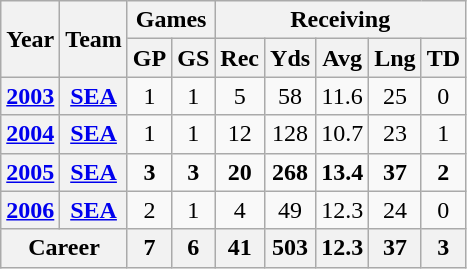<table class="wikitable" style="text-align:center;">
<tr>
<th rowspan="2">Year</th>
<th rowspan="2">Team</th>
<th colspan="2">Games</th>
<th colspan="5">Receiving</th>
</tr>
<tr>
<th>GP</th>
<th>GS</th>
<th>Rec</th>
<th>Yds</th>
<th>Avg</th>
<th>Lng</th>
<th>TD</th>
</tr>
<tr>
<th><a href='#'>2003</a></th>
<th><a href='#'>SEA</a></th>
<td>1</td>
<td>1</td>
<td>5</td>
<td>58</td>
<td>11.6</td>
<td>25</td>
<td>0</td>
</tr>
<tr>
<th><a href='#'>2004</a></th>
<th><a href='#'>SEA</a></th>
<td>1</td>
<td>1</td>
<td>12</td>
<td>128</td>
<td>10.7</td>
<td>23</td>
<td>1</td>
</tr>
<tr>
<th><a href='#'>2005</a></th>
<th><a href='#'>SEA</a></th>
<td><strong>3</strong></td>
<td><strong>3</strong></td>
<td><strong>20</strong></td>
<td><strong>268</strong></td>
<td><strong>13.4</strong></td>
<td><strong>37</strong></td>
<td><strong>2</strong></td>
</tr>
<tr>
<th><a href='#'>2006</a></th>
<th><a href='#'>SEA</a></th>
<td>2</td>
<td>1</td>
<td>4</td>
<td>49</td>
<td>12.3</td>
<td>24</td>
<td>0</td>
</tr>
<tr>
<th colspan="2">Career</th>
<th>7</th>
<th>6</th>
<th>41</th>
<th>503</th>
<th>12.3</th>
<th>37</th>
<th>3</th>
</tr>
</table>
